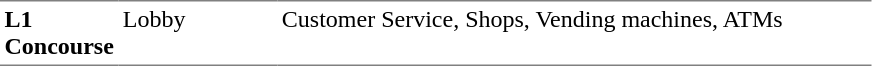<table table border=0 cellspacing=0 cellpadding=3>
<tr>
<td style="border-bottom:solid 1px gray; border-top:solid 1px gray;" valign=top width=50><strong>L1<br>Concourse</strong></td>
<td style="border-bottom:solid 1px gray; border-top:solid 1px gray;" valign=top width=100>Lobby</td>
<td style="border-bottom:solid 1px gray; border-top:solid 1px gray;" valign=top width=390>Customer Service, Shops, Vending machines, ATMs</td>
</tr>
</table>
